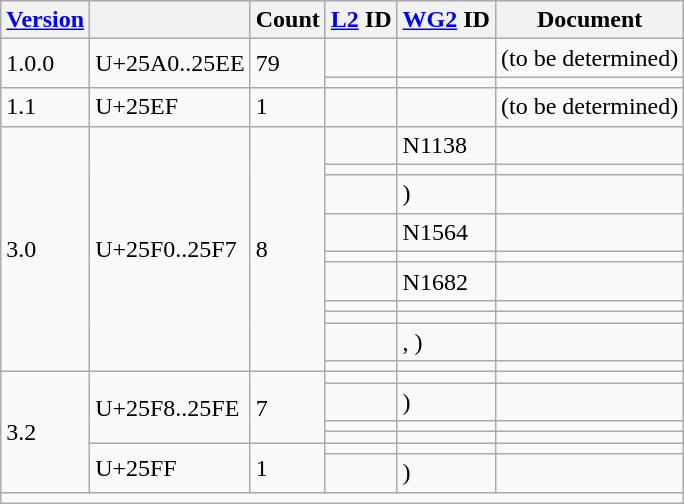<table class="wikitable collapsible sticky-header">
<tr>
<th><a href='#'>Version</a></th>
<th></th>
<th>Count</th>
<th><a href='#'>L2</a> ID</th>
<th><a href='#'>WG2</a> ID</th>
<th>Document</th>
</tr>
<tr>
<td rowspan="2">1.0.0</td>
<td rowspan="2">U+25A0..25EE</td>
<td rowspan="2">79</td>
<td></td>
<td></td>
<td>(to be determined)</td>
</tr>
<tr>
<td></td>
<td></td>
<td></td>
</tr>
<tr>
<td>1.1</td>
<td>U+25EF</td>
<td>1</td>
<td></td>
<td></td>
<td>(to be determined)</td>
</tr>
<tr>
<td rowspan="10">3.0</td>
<td rowspan="10">U+25F0..25F7</td>
<td rowspan="10">8</td>
<td></td>
<td>N1138</td>
<td></td>
</tr>
<tr>
<td></td>
<td></td>
<td></td>
</tr>
<tr>
<td></td>
<td> )</td>
<td></td>
</tr>
<tr>
<td></td>
<td>N1564</td>
<td></td>
</tr>
<tr>
<td></td>
<td></td>
<td></td>
</tr>
<tr>
<td></td>
<td>N1682</td>
<td></td>
</tr>
<tr>
<td></td>
<td></td>
<td></td>
</tr>
<tr>
<td></td>
<td></td>
<td></td>
</tr>
<tr>
<td></td>
<td> , )</td>
<td></td>
</tr>
<tr>
<td></td>
<td></td>
<td></td>
</tr>
<tr>
<td rowspan="6">3.2</td>
<td rowspan="4">U+25F8..25FE</td>
<td rowspan="4">7</td>
<td></td>
<td></td>
<td></td>
</tr>
<tr>
<td></td>
<td> )</td>
<td></td>
</tr>
<tr>
<td></td>
<td></td>
<td></td>
</tr>
<tr>
<td></td>
<td></td>
<td></td>
</tr>
<tr>
<td rowspan="2">U+25FF</td>
<td rowspan="2">1</td>
<td></td>
<td></td>
<td></td>
</tr>
<tr>
<td></td>
<td> )</td>
<td></td>
</tr>
<tr class="sortbottom">
<td colspan="6"></td>
</tr>
</table>
